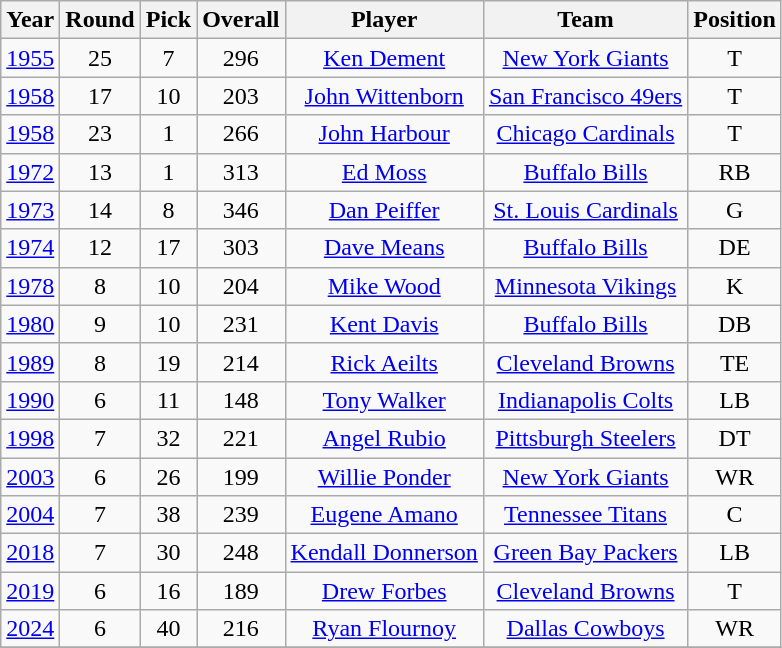<table class="wikitable sortable" style="text-align: center;">
<tr>
<th>Year</th>
<th>Round</th>
<th>Pick</th>
<th>Overall</th>
<th>Player</th>
<th>Team</th>
<th>Position</th>
</tr>
<tr>
<td><a href='#'>1955</a></td>
<td>25</td>
<td>7</td>
<td>296</td>
<td><a href='#'>Ken Dement</a></td>
<td><a href='#'>New York Giants</a></td>
<td>T</td>
</tr>
<tr>
<td><a href='#'>1958</a></td>
<td>17</td>
<td>10</td>
<td>203</td>
<td><a href='#'>John Wittenborn</a></td>
<td><a href='#'>San Francisco 49ers</a></td>
<td>T</td>
</tr>
<tr>
<td><a href='#'>1958</a></td>
<td>23</td>
<td>1</td>
<td>266</td>
<td><a href='#'>John Harbour</a></td>
<td><a href='#'>Chicago Cardinals</a></td>
<td>T</td>
</tr>
<tr>
<td><a href='#'>1972</a></td>
<td>13</td>
<td>1</td>
<td>313</td>
<td><a href='#'>Ed Moss</a></td>
<td><a href='#'>Buffalo Bills</a></td>
<td>RB</td>
</tr>
<tr>
<td><a href='#'>1973</a></td>
<td>14</td>
<td>8</td>
<td>346</td>
<td><a href='#'>Dan Peiffer</a></td>
<td><a href='#'>St. Louis Cardinals</a></td>
<td>G</td>
</tr>
<tr>
<td><a href='#'>1974</a></td>
<td>12</td>
<td>17</td>
<td>303</td>
<td><a href='#'>Dave Means</a></td>
<td><a href='#'>Buffalo Bills</a></td>
<td>DE</td>
</tr>
<tr>
<td><a href='#'>1978</a></td>
<td>8</td>
<td>10</td>
<td>204</td>
<td><a href='#'>Mike Wood</a></td>
<td><a href='#'>Minnesota Vikings</a></td>
<td>K</td>
</tr>
<tr>
<td><a href='#'>1980</a></td>
<td>9</td>
<td>10</td>
<td>231</td>
<td><a href='#'>Kent Davis</a></td>
<td><a href='#'>Buffalo Bills</a></td>
<td>DB</td>
</tr>
<tr>
<td><a href='#'>1989</a></td>
<td>8</td>
<td>19</td>
<td>214</td>
<td><a href='#'>Rick Aeilts</a></td>
<td><a href='#'>Cleveland Browns</a></td>
<td>TE</td>
</tr>
<tr>
<td><a href='#'>1990</a></td>
<td>6</td>
<td>11</td>
<td>148</td>
<td><a href='#'>Tony Walker</a></td>
<td><a href='#'>Indianapolis Colts</a></td>
<td>LB</td>
</tr>
<tr>
<td><a href='#'>1998</a></td>
<td>7</td>
<td>32</td>
<td>221</td>
<td><a href='#'>Angel Rubio</a></td>
<td><a href='#'>Pittsburgh Steelers</a></td>
<td>DT</td>
</tr>
<tr>
<td><a href='#'>2003</a></td>
<td>6</td>
<td>26</td>
<td>199</td>
<td><a href='#'>Willie Ponder</a></td>
<td><a href='#'>New York Giants</a></td>
<td>WR</td>
</tr>
<tr>
<td><a href='#'>2004</a></td>
<td>7</td>
<td>38</td>
<td>239</td>
<td><a href='#'>Eugene Amano</a></td>
<td><a href='#'>Tennessee Titans</a></td>
<td>C</td>
</tr>
<tr>
<td><a href='#'>2018</a></td>
<td>7</td>
<td>30</td>
<td>248</td>
<td><a href='#'>Kendall Donnerson</a></td>
<td><a href='#'>Green Bay Packers</a></td>
<td>LB</td>
</tr>
<tr>
<td><a href='#'>2019</a></td>
<td>6</td>
<td>16</td>
<td>189</td>
<td><a href='#'>Drew Forbes</a></td>
<td><a href='#'>Cleveland Browns</a></td>
<td>T</td>
</tr>
<tr>
<td><a href='#'>2024</a></td>
<td>6</td>
<td>40</td>
<td>216</td>
<td><a href='#'>Ryan Flournoy</a></td>
<td><a href='#'>Dallas Cowboys</a></td>
<td>WR</td>
</tr>
<tr>
</tr>
</table>
